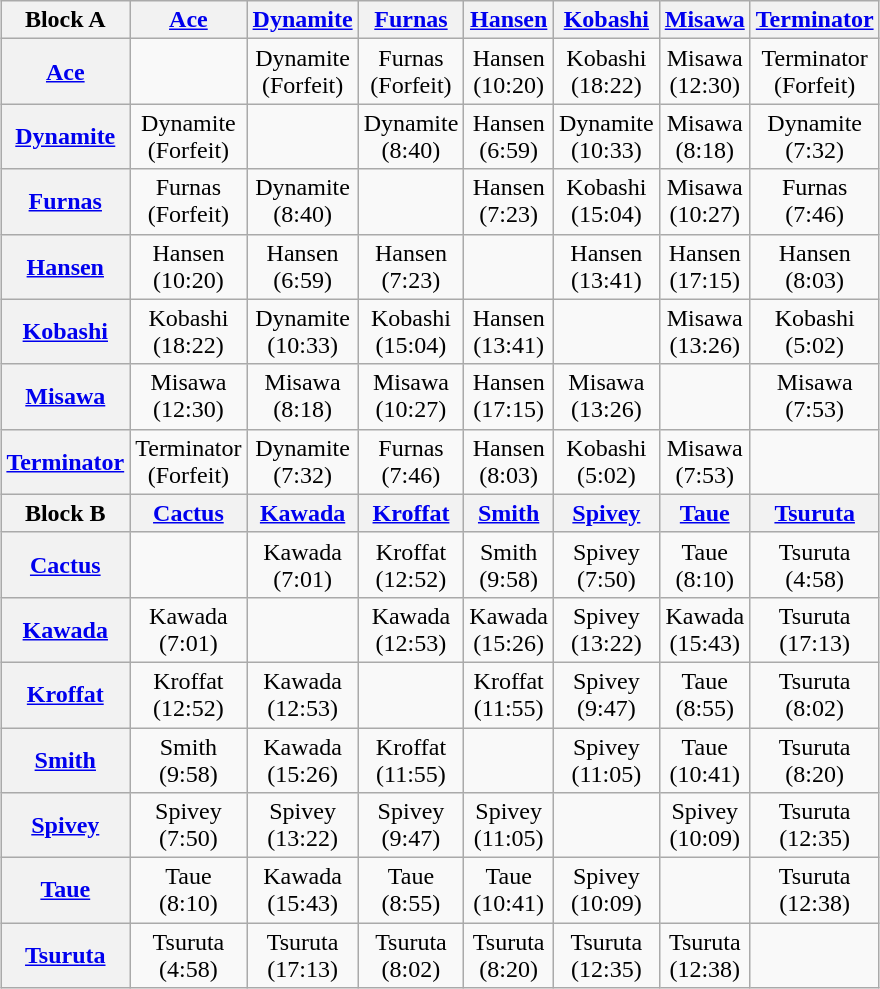<table class="wikitable" style="margin: 1em auto 1em auto; text-align:center;">
<tr>
<th>Block A</th>
<th><a href='#'>Ace</a></th>
<th><a href='#'>Dynamite</a></th>
<th><a href='#'>Furnas</a></th>
<th><a href='#'>Hansen</a></th>
<th><a href='#'>Kobashi</a></th>
<th><a href='#'>Misawa</a></th>
<th><a href='#'>Terminator</a></th>
</tr>
<tr>
<th><a href='#'>Ace</a></th>
<td></td>
<td>Dynamite<br>(Forfeit)</td>
<td>Furnas<br>(Forfeit)</td>
<td>Hansen<br>(10:20)</td>
<td>Kobashi<br>(18:22)</td>
<td>Misawa<br>(12:30)</td>
<td>Terminator<br>(Forfeit)</td>
</tr>
<tr>
<th><a href='#'>Dynamite</a></th>
<td>Dynamite<br>(Forfeit)</td>
<td></td>
<td>Dynamite<br>(8:40)</td>
<td>Hansen<br>(6:59)</td>
<td>Dynamite<br>(10:33)</td>
<td>Misawa<br>(8:18)</td>
<td>Dynamite<br>(7:32)</td>
</tr>
<tr>
<th><a href='#'>Furnas</a></th>
<td>Furnas<br>(Forfeit)</td>
<td>Dynamite<br>(8:40)</td>
<td></td>
<td>Hansen<br>(7:23)</td>
<td>Kobashi<br>(15:04)</td>
<td>Misawa<br>(10:27)</td>
<td>Furnas<br>(7:46)</td>
</tr>
<tr>
<th><a href='#'>Hansen</a></th>
<td>Hansen<br>(10:20)</td>
<td>Hansen<br>(6:59)</td>
<td>Hansen<br>(7:23)</td>
<td></td>
<td>Hansen<br>(13:41)</td>
<td>Hansen<br>(17:15)</td>
<td>Hansen<br>(8:03)</td>
</tr>
<tr>
<th><a href='#'>Kobashi</a></th>
<td>Kobashi<br>(18:22)</td>
<td>Dynamite<br>(10:33)</td>
<td>Kobashi<br>(15:04)</td>
<td>Hansen<br>(13:41)</td>
<td></td>
<td>Misawa<br>(13:26)</td>
<td>Kobashi<br>(5:02)</td>
</tr>
<tr>
<th><a href='#'>Misawa</a></th>
<td>Misawa<br>(12:30)</td>
<td>Misawa<br>(8:18)</td>
<td>Misawa<br>(10:27)</td>
<td>Hansen<br>(17:15)</td>
<td>Misawa<br>(13:26)</td>
<td></td>
<td>Misawa<br>(7:53)</td>
</tr>
<tr>
<th><a href='#'>Terminator</a></th>
<td>Terminator<br>(Forfeit)</td>
<td>Dynamite<br>(7:32)</td>
<td>Furnas<br>(7:46)</td>
<td>Hansen<br>(8:03)</td>
<td>Kobashi<br>(5:02)</td>
<td>Misawa<br>(7:53)</td>
<td></td>
</tr>
<tr>
<th>Block B</th>
<th><a href='#'>Cactus</a></th>
<th><a href='#'>Kawada</a></th>
<th><a href='#'>Kroffat</a></th>
<th><a href='#'>Smith</a></th>
<th><a href='#'>Spivey</a></th>
<th><a href='#'>Taue</a></th>
<th><a href='#'>Tsuruta</a></th>
</tr>
<tr>
<th><a href='#'>Cactus</a></th>
<td></td>
<td>Kawada<br>(7:01)</td>
<td>Kroffat<br>(12:52)</td>
<td>Smith<br>(9:58)</td>
<td>Spivey<br>(7:50)</td>
<td>Taue<br>(8:10)</td>
<td>Tsuruta<br>(4:58)</td>
</tr>
<tr>
<th><a href='#'>Kawada</a></th>
<td>Kawada<br>(7:01)</td>
<td></td>
<td>Kawada<br>(12:53)</td>
<td>Kawada<br>(15:26)</td>
<td>Spivey<br>(13:22)</td>
<td>Kawada<br>(15:43)</td>
<td>Tsuruta<br>(17:13)</td>
</tr>
<tr>
<th><a href='#'>Kroffat</a></th>
<td>Kroffat<br>(12:52)</td>
<td>Kawada<br>(12:53)</td>
<td></td>
<td>Kroffat<br>(11:55)</td>
<td>Spivey<br>(9:47)</td>
<td>Taue<br>(8:55)</td>
<td>Tsuruta<br>(8:02)</td>
</tr>
<tr>
<th><a href='#'>Smith</a></th>
<td>Smith<br>(9:58)</td>
<td>Kawada<br>(15:26)</td>
<td>Kroffat<br>(11:55)</td>
<td></td>
<td>Spivey<br>(11:05)</td>
<td>Taue<br>(10:41)</td>
<td>Tsuruta<br>(8:20)</td>
</tr>
<tr>
<th><a href='#'>Spivey</a></th>
<td>Spivey<br>(7:50)</td>
<td>Spivey<br>(13:22)</td>
<td>Spivey<br>(9:47)</td>
<td>Spivey<br>(11:05)</td>
<td></td>
<td>Spivey<br>(10:09)</td>
<td>Tsuruta<br>(12:35)</td>
</tr>
<tr>
<th><a href='#'>Taue</a></th>
<td>Taue<br>(8:10)</td>
<td>Kawada<br>(15:43)</td>
<td>Taue<br>(8:55)</td>
<td>Taue<br>(10:41)</td>
<td>Spivey<br>(10:09)</td>
<td></td>
<td>Tsuruta<br>(12:38)</td>
</tr>
<tr>
<th><a href='#'>Tsuruta</a></th>
<td>Tsuruta<br>(4:58)</td>
<td>Tsuruta<br>(17:13)</td>
<td>Tsuruta<br>(8:02)</td>
<td>Tsuruta<br>(8:20)</td>
<td>Tsuruta<br>(12:35)</td>
<td>Tsuruta<br>(12:38)</td>
<td></td>
</tr>
</table>
